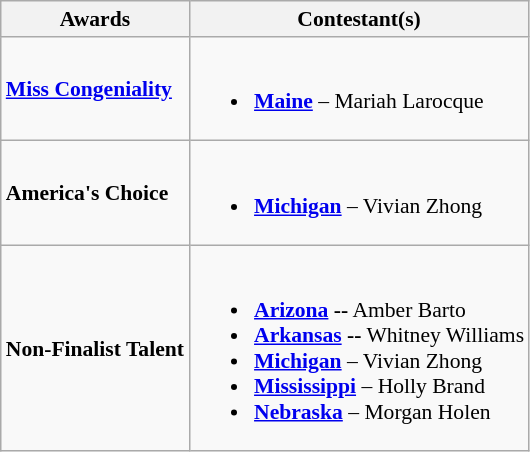<table class="wikitable" style="font-size:90%;">
<tr>
<th>Awards</th>
<th>Contestant(s)</th>
</tr>
<tr>
<td><strong><a href='#'>Miss Congeniality</a></strong></td>
<td><br><ul><li> <strong><a href='#'>Maine</a></strong> – Mariah Larocque</li></ul></td>
</tr>
<tr>
<td><strong>America's Choice</strong></td>
<td><br><ul><li> <strong><a href='#'>Michigan</a></strong> – Vivian Zhong</li></ul></td>
</tr>
<tr>
<td><strong>Non-Finalist Talent</strong></td>
<td><br><ul><li> <strong><a href='#'>Arizona</a> --</strong> Amber Barto</li><li> <strong><a href='#'>Arkansas</a> --</strong> Whitney Williams</li><li> <strong><a href='#'>Michigan</a></strong> – Vivian Zhong</li><li> <strong><a href='#'>Mississippi</a></strong> – Holly Brand</li><li> <strong><a href='#'>Nebraska</a></strong> – Morgan Holen</li></ul></td>
</tr>
</table>
